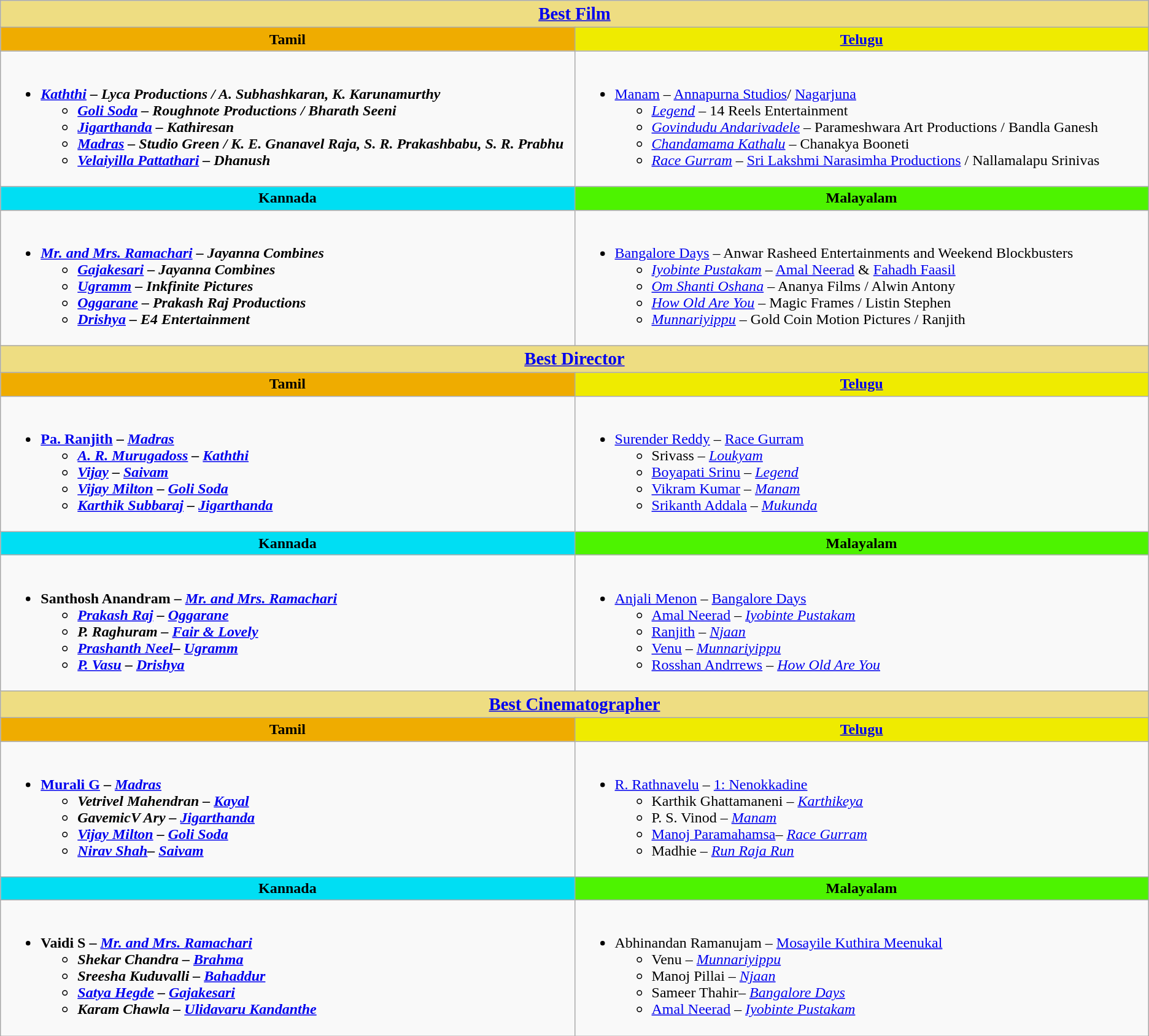<table class="wikitable" |>
<tr>
<th colspan="2" ! style="background:#eedd82; width:3000px; text-align:center;"><big><a href='#'>Best Film</a></big></th>
</tr>
<tr>
<th ! style="background:#efac00; width:50%; text-align:center;">Tamil</th>
<th ! style="background:#efeb00; width:50%; text-align:center;"><a href='#'>Telugu</a></th>
</tr>
<tr>
<td valign="top"><br><ul><li><strong><em><a href='#'>Kaththi</a><em> – Lyca Productions / A. Subhashkaran, K. Karunamurthy<strong><ul><li></em><a href='#'>Goli Soda</a><em> – Roughnote Productions / Bharath Seeni</li><li></em><a href='#'>Jigarthanda</a><em> – Kathiresan</li><li></em><a href='#'>Madras</a><em> –  Studio Green / K. E. Gnanavel Raja, S. R. Prakashbabu, S. R. Prabhu</li><li></em><a href='#'>Velaiyilla Pattathari</a><em> – Dhanush</li></ul></li></ul></td>
<td valign="top"><br><ul><li></em></strong><a href='#'>Manam</a></em> – <a href='#'>Annapurna Studios</a>/ <a href='#'>Nagarjuna</a></strong><ul><li><em><a href='#'>Legend</a></em> – 14 Reels Entertainment</li><li><em><a href='#'>Govindudu Andarivadele</a></em> – Parameshwara Art Productions / Bandla Ganesh</li><li><em><a href='#'>Chandamama Kathalu</a></em> – Chanakya Booneti</li><li><em><a href='#'>Race Gurram</a></em> –   <a href='#'>Sri Lakshmi Narasimha Productions</a> / Nallamalapu Srinivas</li></ul></li></ul></td>
</tr>
<tr>
<th ! style="background:#00def3; text-align:center;">Kannada</th>
<th ! style="background:#4df300; text-align:center;">Malayalam</th>
</tr>
<tr>
<td><br><ul><li><strong><em><a href='#'>Mr. and Mrs. Ramachari</a><em> – Jayanna Combines<strong><ul><li></em><a href='#'>Gajakesari</a><em> – Jayanna Combines</li><li></em><a href='#'>Ugramm</a><em> – Inkfinite Pictures</li><li></em><a href='#'>Oggarane</a><em> – Prakash Raj Productions</li><li></em><a href='#'>Drishya</a><em> – E4 Entertainment</li></ul></li></ul></td>
<td><br><ul><li></em></strong><a href='#'>Bangalore Days</a></em> – Anwar Rasheed Entertainments and Weekend Blockbusters</strong><ul><li><em><a href='#'>Iyobinte Pustakam</a></em> –  <a href='#'>Amal Neerad</a> & <a href='#'>Fahadh Faasil</a></li><li><em><a href='#'>Om Shanti Oshana</a></em> – Ananya Films / Alwin Antony</li><li><em><a href='#'>How Old Are You</a></em> – Magic Frames / Listin Stephen</li><li><em><a href='#'>Munnariyippu</a></em> – Gold Coin Motion Pictures / Ranjith</li></ul></li></ul></td>
</tr>
<tr>
<th colspan="2" ! style="background:#eedd82; text-align:center;"><big><a href='#'>Best Director</a></big></th>
</tr>
<tr>
<th ! style="background:#efac00; text-align:center;">Tamil</th>
<th ! style="background:#efeb00; text-align:center;"><a href='#'>Telugu</a></th>
</tr>
<tr>
<td valign="top"><br><ul><li><strong><a href='#'>Pa. Ranjith</a> – <em><a href='#'>Madras</a><strong><em><ul><li><a href='#'>A. R. Murugadoss</a> – </em><a href='#'>Kaththi</a><em></li><li><a href='#'>Vijay</a> – </em><a href='#'>Saivam</a><em></li><li><a href='#'>Vijay Milton</a> – </em><a href='#'>Goli Soda</a><em></li><li><a href='#'>Karthik Subbaraj</a> – </em><a href='#'>Jigarthanda</a><em></li></ul></li></ul></td>
<td valign="top"><br><ul><li></strong><a href='#'>Surender Reddy</a> – </em><a href='#'>Race Gurram</a></em></strong><ul><li>Srivass – <em><a href='#'>Loukyam</a></em></li><li><a href='#'>Boyapati Srinu</a> – <em><a href='#'>Legend</a></em></li><li><a href='#'>Vikram Kumar</a> – <em><a href='#'>Manam</a></em></li><li><a href='#'>Srikanth Addala</a> – <em><a href='#'>Mukunda</a></em></li></ul></li></ul></td>
</tr>
<tr>
<th ! style="background:#00def3; text-align:center;">Kannada</th>
<th ! style="background:#4df300; text-align:center;">Malayalam</th>
</tr>
<tr>
<td><br><ul><li><strong>Santhosh Anandram – <em><a href='#'>Mr. and Mrs. Ramachari</a><strong><em><ul><li><a href='#'>Prakash Raj</a>  – </em><a href='#'>Oggarane</a><em></li><li>P. Raghuram – </em><a href='#'>Fair & Lovely</a><em></li><li><a href='#'>Prashanth Neel</a>– </em><a href='#'>Ugramm</a><em></li><li><a href='#'>P. Vasu</a> – </em><a href='#'>Drishya</a><em></li></ul></li></ul></td>
<td><br><ul><li></strong><a href='#'>Anjali Menon</a> – </em><a href='#'>Bangalore Days</a></em></strong><ul><li><a href='#'>Amal Neerad</a> – <em><a href='#'>Iyobinte Pustakam</a></em></li><li><a href='#'>Ranjith</a> – <em><a href='#'>Njaan</a></em></li><li><a href='#'>Venu</a> – <em><a href='#'>Munnariyippu</a></em></li><li><a href='#'>Rosshan Andrrews</a> – <em><a href='#'>How Old Are You</a></em></li></ul></li></ul></td>
</tr>
<tr>
<th colspan="2" ! style="background:#eedd82; text-align:center;"><big><a href='#'>Best Cinematographer</a></big></th>
</tr>
<tr>
<th ! style="background:#efac00; text-align:center;">Tamil</th>
<th ! style="background:#efeb00; text-align:center;"><a href='#'>Telugu</a></th>
</tr>
<tr>
<td valign="top"><br><ul><li><strong><a href='#'>Murali G</a> – <em><a href='#'>Madras</a><strong><em><ul><li>Vetrivel Mahendran – </em><a href='#'>Kayal</a><em></li><li>GavemicV Ary – </em><a href='#'>Jigarthanda</a><em></li><li><a href='#'>Vijay Milton</a>  – </em><a href='#'>Goli Soda</a><em></li><li><a href='#'>Nirav Shah</a>– </em><a href='#'>Saivam</a><em></li></ul></li></ul></td>
<td valign="top"><br><ul><li></strong><a href='#'>R. Rathnavelu</a> – </em><a href='#'>1: Nenokkadine</a></em></strong><ul><li>Karthik Ghattamaneni – <em><a href='#'>Karthikeya</a></em></li><li>P. S. Vinod – <em><a href='#'>Manam</a></em></li><li><a href='#'>Manoj Paramahamsa</a>– <em><a href='#'>Race Gurram</a></em></li><li>Madhie – <em><a href='#'>Run Raja Run</a></em></li></ul></li></ul></td>
</tr>
<tr>
<th ! style="background:#00def3; text-align:center;">Kannada</th>
<th ! style="background:#4df300; text-align:center;">Malayalam</th>
</tr>
<tr>
<td><br><ul><li><strong>Vaidi S – <em><a href='#'>Mr. and Mrs. Ramachari</a><strong><em><ul><li>Shekar Chandra – </em><a href='#'>Brahma</a><em></li><li>Sreesha Kuduvalli – </em><a href='#'>Bahaddur</a><em></li><li><a href='#'>Satya Hegde</a> – </em><a href='#'>Gajakesari</a><em></li><li>Karam Chawla – </em><a href='#'>Ulidavaru Kandanthe</a><em></li></ul></li></ul></td>
<td><br><ul><li></strong>Abhinandan Ramanujam – </em><a href='#'>Mosayile Kuthira Meenukal</a></em></strong><ul><li>Venu – <em><a href='#'>Munnariyippu</a></em></li><li>Manoj Pillai – <em><a href='#'>Njaan</a></em></li><li>Sameer Thahir– <em><a href='#'>Bangalore Days</a></em></li><li><a href='#'>Amal Neerad</a> – <em><a href='#'>Iyobinte Pustakam</a></em></li></ul></li></ul></td>
</tr>
</table>
